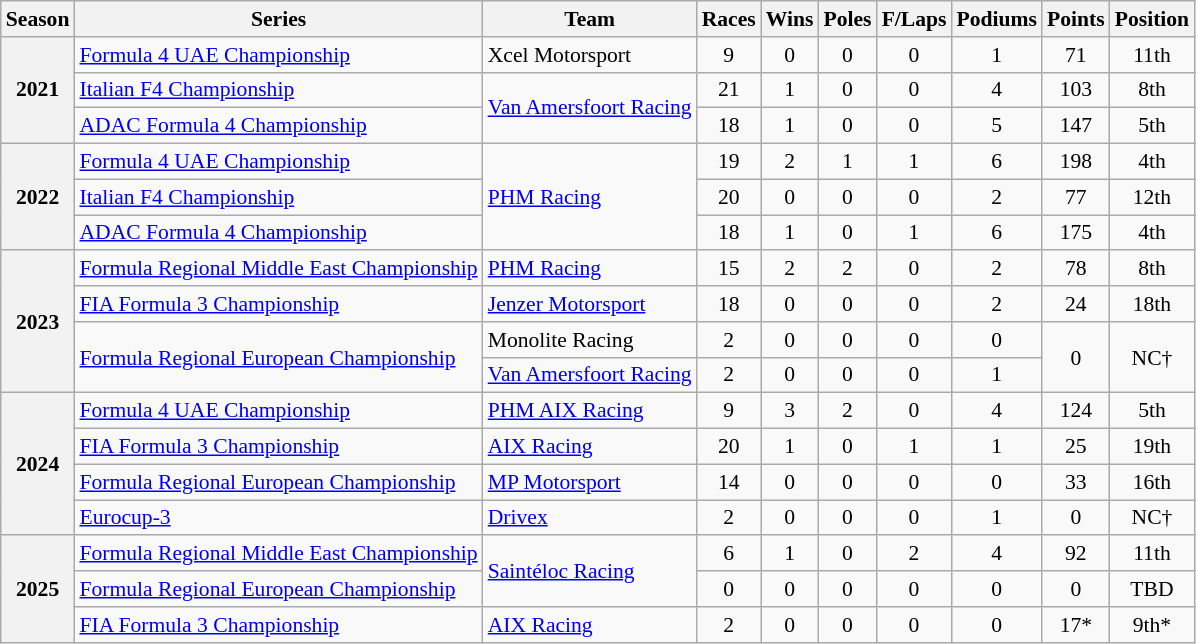<table class="wikitable" style="font-size: 90%; text-align:center;">
<tr>
<th>Season</th>
<th>Series</th>
<th>Team</th>
<th>Races</th>
<th>Wins</th>
<th>Poles</th>
<th>F/Laps</th>
<th>Podiums</th>
<th>Points</th>
<th>Position</th>
</tr>
<tr>
<th rowspan="3">2021</th>
<td style="text-align:left;"><a href='#'>Formula 4 UAE Championship</a></td>
<td style="text-align:left;">Xcel Motorsport</td>
<td>9</td>
<td>0</td>
<td>0</td>
<td>0</td>
<td>1</td>
<td>71</td>
<td>11th</td>
</tr>
<tr>
<td style="text-align:left;"><a href='#'>Italian F4 Championship</a></td>
<td rowspan="2" style="text-align:left;"><a href='#'>Van Amersfoort Racing</a></td>
<td>21</td>
<td>1</td>
<td>0</td>
<td>0</td>
<td>4</td>
<td>103</td>
<td>8th</td>
</tr>
<tr>
<td style="text-align:left;"><a href='#'>ADAC Formula 4 Championship</a></td>
<td>18</td>
<td>1</td>
<td>0</td>
<td>0</td>
<td>5</td>
<td>147</td>
<td>5th</td>
</tr>
<tr>
<th rowspan="3">2022</th>
<td style="text-align:left;"><a href='#'>Formula 4 UAE Championship</a></td>
<td rowspan="3" style="text-align:left;"><a href='#'>PHM Racing</a></td>
<td>19</td>
<td>2</td>
<td>1</td>
<td>1</td>
<td>6</td>
<td>198</td>
<td>4th</td>
</tr>
<tr>
<td style="text-align:left;"><a href='#'>Italian F4 Championship</a></td>
<td>20</td>
<td>0</td>
<td>0</td>
<td>0</td>
<td>2</td>
<td>77</td>
<td>12th</td>
</tr>
<tr>
<td style="text-align:left;"><a href='#'>ADAC Formula 4 Championship</a></td>
<td>18</td>
<td>1</td>
<td>0</td>
<td>1</td>
<td>6</td>
<td>175</td>
<td>4th</td>
</tr>
<tr>
<th rowspan="4">2023</th>
<td style="text-align:left;"><a href='#'>Formula Regional Middle East Championship</a></td>
<td style="text-align:left;"><a href='#'>PHM Racing</a></td>
<td>15</td>
<td>2</td>
<td>2</td>
<td>0</td>
<td>2</td>
<td>78</td>
<td>8th</td>
</tr>
<tr>
<td style="text-align:left;"><a href='#'>FIA Formula 3 Championship</a></td>
<td style="text-align:left;"><a href='#'>Jenzer Motorsport</a></td>
<td>18</td>
<td>0</td>
<td>0</td>
<td>0</td>
<td>2</td>
<td>24</td>
<td>18th</td>
</tr>
<tr>
<td rowspan="2" style="text-align:left;"><a href='#'>Formula Regional European Championship</a></td>
<td style="text-align:left;">Monolite Racing</td>
<td>2</td>
<td>0</td>
<td>0</td>
<td>0</td>
<td>0</td>
<td rowspan="2">0</td>
<td rowspan="2">NC†</td>
</tr>
<tr>
<td style="text-align:left;"><a href='#'>Van Amersfoort Racing</a></td>
<td>2</td>
<td>0</td>
<td>0</td>
<td>0</td>
<td>1</td>
</tr>
<tr>
<th rowspan="4">2024</th>
<td style="text-align:left;"><a href='#'>Formula 4 UAE Championship</a></td>
<td style="text-align:left;"><a href='#'>PHM AIX Racing</a></td>
<td>9</td>
<td>3</td>
<td>2</td>
<td>0</td>
<td>4</td>
<td>124</td>
<td>5th</td>
</tr>
<tr>
<td style="text-align:left;"><a href='#'>FIA Formula 3 Championship</a></td>
<td style="text-align:left;"><a href='#'>AIX Racing</a></td>
<td>20</td>
<td>1</td>
<td>0</td>
<td>1</td>
<td>1</td>
<td>25</td>
<td>19th</td>
</tr>
<tr>
<td style="text-align:left;"><a href='#'>Formula Regional European Championship</a></td>
<td style="text-align:left;"><a href='#'>MP Motorsport</a></td>
<td>14</td>
<td>0</td>
<td>0</td>
<td>0</td>
<td>0</td>
<td>33</td>
<td>16th</td>
</tr>
<tr>
<td style="text-align:left;"><a href='#'>Eurocup-3</a></td>
<td style="text-align:left;"><a href='#'>Drivex</a></td>
<td>2</td>
<td>0</td>
<td>0</td>
<td>0</td>
<td>1</td>
<td>0</td>
<td>NC†</td>
</tr>
<tr>
<th rowspan="3">2025</th>
<td style="text-align:left;"><a href='#'>Formula Regional Middle East Championship</a></td>
<td rowspan="2" style="text-align:left;"><a href='#'>Saintéloc Racing</a></td>
<td>6</td>
<td>1</td>
<td>0</td>
<td>2</td>
<td>4</td>
<td>92</td>
<td>11th</td>
</tr>
<tr>
<td style="text-align:left;"><a href='#'>Formula Regional European Championship</a></td>
<td>0</td>
<td>0</td>
<td>0</td>
<td>0</td>
<td>0</td>
<td>0</td>
<td>TBD</td>
</tr>
<tr>
<td style="text-align:left;"><a href='#'>FIA Formula 3 Championship</a></td>
<td style="text-align:left;"><a href='#'>AIX Racing</a></td>
<td>2</td>
<td>0</td>
<td>0</td>
<td>0</td>
<td>0</td>
<td>17*</td>
<td>9th*</td>
</tr>
</table>
